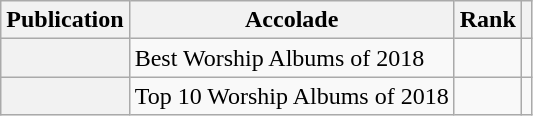<table class="wikitable sortable plainrowheaders">
<tr>
<th scope="col">Publication</th>
<th scope="col" class="unsortable">Accolade</th>
<th scope="col">Rank</th>
<th scope="col" class="unsortable"></th>
</tr>
<tr>
<th scope="row"></th>
<td>Best Worship Albums of 2018</td>
<td></td>
<td></td>
</tr>
<tr>
<th scope="row"></th>
<td>Top 10 Worship Albums of 2018</td>
<td></td>
<td></td>
</tr>
</table>
